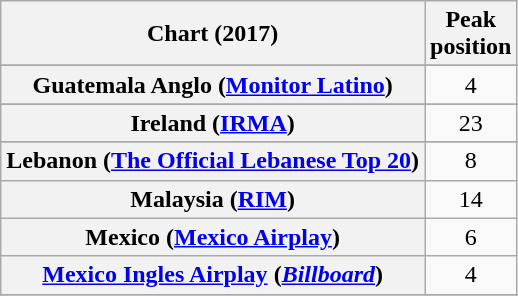<table class="wikitable sortable plainrowheaders" style="text-align:center;">
<tr>
<th>Chart (2017)</th>
<th>Peak<br>position</th>
</tr>
<tr>
</tr>
<tr>
</tr>
<tr>
</tr>
<tr>
</tr>
<tr>
</tr>
<tr>
</tr>
<tr>
</tr>
<tr>
</tr>
<tr>
</tr>
<tr>
</tr>
<tr>
</tr>
<tr>
</tr>
<tr>
<th scope="row">Guatemala Anglo (<a href='#'>Monitor Latino</a>)</th>
<td>4</td>
</tr>
<tr>
</tr>
<tr>
</tr>
<tr>
<th scope="row">Ireland (<a href='#'>IRMA</a>)</th>
<td>23</td>
</tr>
<tr>
</tr>
<tr>
<th scope="row">Lebanon (<a href='#'>The Official Lebanese Top 20</a>)</th>
<td>8</td>
</tr>
<tr>
<th scope="row">Malaysia (<a href='#'>RIM</a>)</th>
<td>14</td>
</tr>
<tr>
<th scope="row">Mexico (<a href='#'>Mexico Airplay</a>)</th>
<td>6</td>
</tr>
<tr>
<th scope="row"><a href='#'>Mexico Ingles Airplay</a> (<em><a href='#'>Billboard</a></em>)</th>
<td>4</td>
</tr>
<tr>
</tr>
<tr>
</tr>
<tr>
</tr>
<tr>
</tr>
<tr>
</tr>
<tr>
</tr>
<tr>
</tr>
<tr>
</tr>
<tr>
</tr>
<tr>
</tr>
<tr>
</tr>
<tr>
</tr>
<tr>
</tr>
<tr>
</tr>
<tr>
</tr>
</table>
